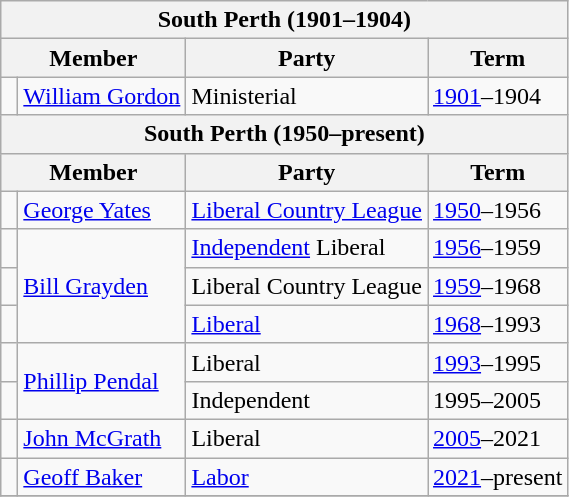<table class="wikitable">
<tr>
<th colspan="4">South Perth (1901–1904)</th>
</tr>
<tr>
<th colspan="2">Member</th>
<th>Party</th>
<th>Term</th>
</tr>
<tr>
<td> </td>
<td><a href='#'>William Gordon</a></td>
<td>Ministerial</td>
<td><a href='#'>1901</a>–1904</td>
</tr>
<tr>
<th colspan="4">South Perth (1950–present)</th>
</tr>
<tr>
<th colspan="2">Member</th>
<th>Party</th>
<th>Term</th>
</tr>
<tr>
<td> </td>
<td><a href='#'>George Yates</a></td>
<td><a href='#'>Liberal Country League</a></td>
<td><a href='#'>1950</a>–1956</td>
</tr>
<tr>
<td> </td>
<td rowspan="3"><a href='#'>Bill Grayden</a></td>
<td><a href='#'>Independent</a> Liberal</td>
<td><a href='#'>1956</a>–1959</td>
</tr>
<tr>
<td> </td>
<td>Liberal Country League</td>
<td><a href='#'>1959</a>–1968</td>
</tr>
<tr>
<td> </td>
<td><a href='#'>Liberal</a></td>
<td><a href='#'>1968</a>–1993</td>
</tr>
<tr>
<td> </td>
<td rowspan="2"><a href='#'>Phillip Pendal</a></td>
<td>Liberal</td>
<td><a href='#'>1993</a>–1995</td>
</tr>
<tr>
<td> </td>
<td>Independent</td>
<td>1995–2005</td>
</tr>
<tr>
<td> </td>
<td><a href='#'>John McGrath</a></td>
<td>Liberal</td>
<td><a href='#'>2005</a>–2021</td>
</tr>
<tr>
<td> </td>
<td><a href='#'>Geoff Baker</a></td>
<td><a href='#'>Labor</a></td>
<td><a href='#'>2021</a>–present</td>
</tr>
<tr>
</tr>
</table>
